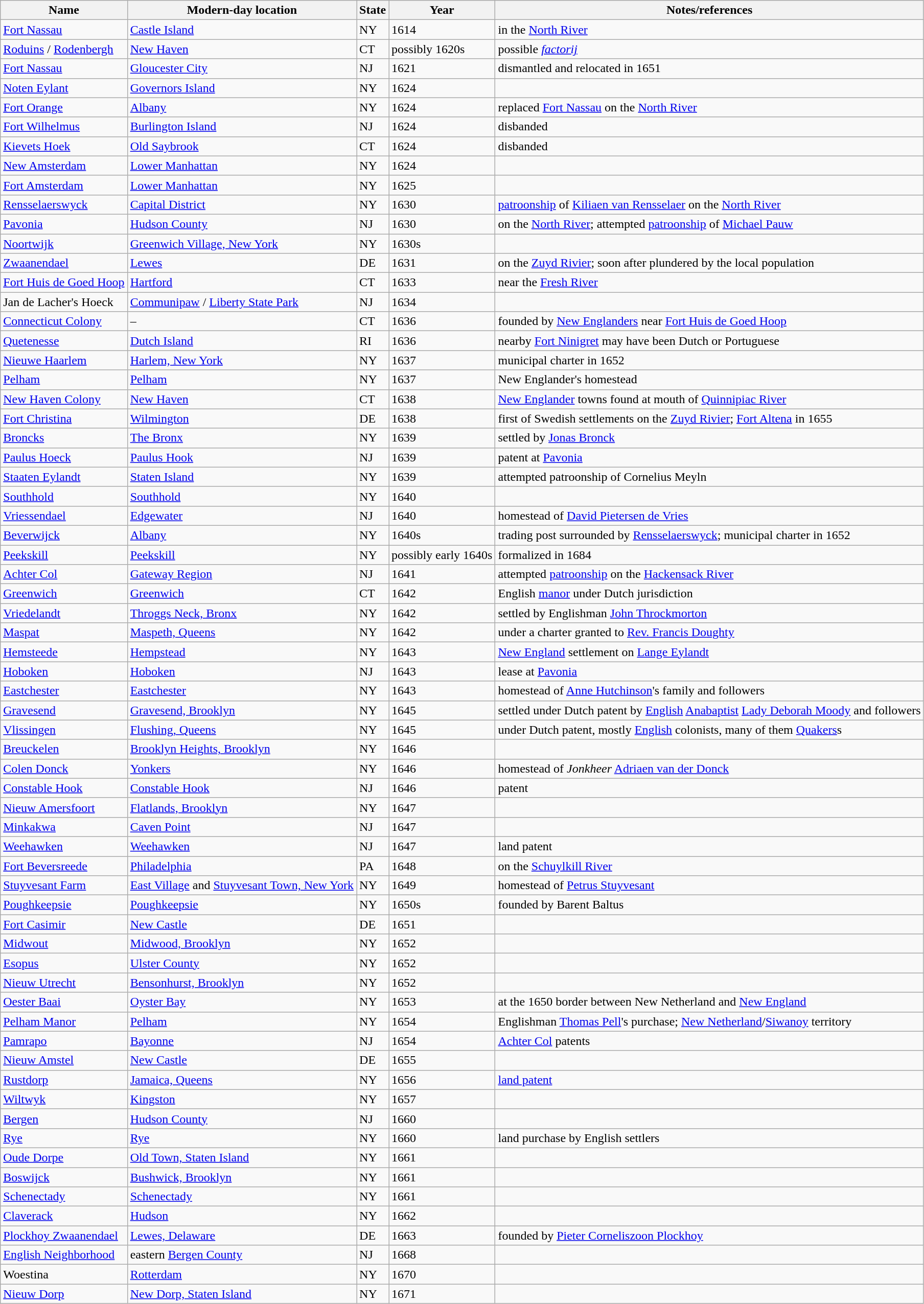<table class="wikitable sortable">
<tr>
<th>Name</th>
<th>Modern-day location</th>
<th>State</th>
<th>Year </th>
<th class=unsortable>Notes/references</th>
</tr>
<tr>
<td><a href='#'>Fort Nassau</a></td>
<td><a href='#'>Castle Island</a></td>
<td>NY</td>
<td>1614</td>
<td>in the <a href='#'>North River</a></td>
</tr>
<tr>
<td><a href='#'>Roduins</a> / <a href='#'>Rodenbergh</a></td>
<td><a href='#'>New Haven</a></td>
<td>CT</td>
<td data-sort-value="1620">possibly 1620s</td>
<td>possible <em><a href='#'>factorij</a></em></td>
</tr>
<tr>
<td><a href='#'>Fort Nassau</a></td>
<td><a href='#'>Gloucester City</a></td>
<td>NJ</td>
<td>1621</td>
<td>dismantled and relocated in 1651</td>
</tr>
<tr>
<td><a href='#'>Noten Eylant</a></td>
<td><a href='#'>Governors Island</a></td>
<td>NY</td>
<td>1624</td>
</tr>
<tr>
<td><a href='#'>Fort Orange</a></td>
<td><a href='#'>Albany</a></td>
<td>NY</td>
<td>1624</td>
<td>replaced <a href='#'>Fort Nassau</a> on the <a href='#'>North River</a></td>
</tr>
<tr>
<td><a href='#'>Fort Wilhelmus</a></td>
<td><a href='#'>Burlington Island</a></td>
<td>NJ</td>
<td>1624</td>
<td>disbanded</td>
</tr>
<tr>
<td><a href='#'>Kievets Hoek</a></td>
<td><a href='#'>Old Saybrook</a></td>
<td>CT</td>
<td>1624</td>
<td>disbanded</td>
</tr>
<tr>
<td><a href='#'>New Amsterdam</a></td>
<td><a href='#'>Lower Manhattan</a></td>
<td>NY</td>
<td>1624</td>
</tr>
<tr>
<td><a href='#'>Fort Amsterdam</a></td>
<td><a href='#'>Lower Manhattan</a></td>
<td>NY</td>
<td>1625</td>
<td></td>
</tr>
<tr>
<td><a href='#'>Rensselaerswyck</a></td>
<td><a href='#'>Capital District</a></td>
<td>NY</td>
<td>1630</td>
<td><a href='#'>patroonship</a> of <a href='#'>Kiliaen van Rensselaer</a> on the <a href='#'>North River</a></td>
</tr>
<tr>
<td><a href='#'>Pavonia</a></td>
<td><a href='#'>Hudson County</a></td>
<td>NJ</td>
<td>1630</td>
<td>on the <a href='#'>North River</a>; attempted <a href='#'>patroonship</a> of <a href='#'>Michael Pauw</a></td>
</tr>
<tr>
<td><a href='#'>Noortwijk</a></td>
<td><a href='#'>Greenwich Village, New York</a></td>
<td>NY</td>
<td>1630s</td>
</tr>
<tr>
<td><a href='#'>Zwaanendael</a></td>
<td><a href='#'>Lewes</a></td>
<td>DE</td>
<td>1631</td>
<td>on the <a href='#'>Zuyd Rivier</a>; soon after plundered by the local population</td>
</tr>
<tr>
<td><a href='#'>Fort Huis de Goed Hoop</a></td>
<td><a href='#'>Hartford</a></td>
<td>CT</td>
<td>1633</td>
<td>near the <a href='#'>Fresh River</a></td>
</tr>
<tr>
<td>Jan de Lacher's Hoeck</td>
<td><a href='#'>Communipaw</a> / <a href='#'>Liberty State Park</a></td>
<td>NJ</td>
<td>1634</td>
<td></td>
</tr>
<tr>
<td><a href='#'>Connecticut Colony</a></td>
<td>–</td>
<td>CT</td>
<td>1636</td>
<td>founded by <a href='#'>New Englanders</a> near <a href='#'>Fort Huis de Goed Hoop</a></td>
</tr>
<tr>
<td><a href='#'>Quetenesse</a></td>
<td><a href='#'>Dutch Island</a></td>
<td>RI</td>
<td>1636</td>
<td>nearby <a href='#'>Fort Ninigret</a> may have been Dutch or Portuguese</td>
</tr>
<tr>
<td><a href='#'>Nieuwe Haarlem</a></td>
<td><a href='#'>Harlem, New York</a></td>
<td>NY</td>
<td>1637</td>
<td>municipal charter in 1652</td>
</tr>
<tr>
<td><a href='#'>Pelham</a></td>
<td><a href='#'>Pelham</a></td>
<td>NY</td>
<td>1637</td>
<td>New Englander's homestead</td>
</tr>
<tr>
<td><a href='#'>New Haven Colony</a></td>
<td><a href='#'>New Haven</a></td>
<td>CT</td>
<td>1638</td>
<td><a href='#'>New Englander</a> towns found at mouth of <a href='#'>Quinnipiac River</a></td>
</tr>
<tr>
<td><a href='#'>Fort Christina</a></td>
<td><a href='#'>Wilmington</a></td>
<td>DE</td>
<td>1638</td>
<td>first of Swedish settlements on the <a href='#'>Zuyd Rivier</a>; <a href='#'>Fort Altena</a> in 1655</td>
</tr>
<tr>
<td><a href='#'>Broncks</a></td>
<td><a href='#'>The Bronx</a></td>
<td>NY</td>
<td>1639</td>
<td>settled by <a href='#'>Jonas Bronck</a></td>
</tr>
<tr>
<td><a href='#'>Paulus Hoeck</a></td>
<td><a href='#'>Paulus Hook</a></td>
<td>NJ</td>
<td>1639</td>
<td>patent at <a href='#'>Pavonia</a></td>
</tr>
<tr>
<td><a href='#'>Staaten Eylandt</a></td>
<td><a href='#'>Staten Island</a></td>
<td>NY</td>
<td>1639</td>
<td>attempted patroonship of Cornelius Meyln</td>
</tr>
<tr>
<td><a href='#'>Southhold</a></td>
<td><a href='#'>Southhold</a></td>
<td>NY</td>
<td>1640</td>
</tr>
<tr>
<td><a href='#'>Vriessendael</a></td>
<td><a href='#'>Edgewater</a></td>
<td>NJ</td>
<td>1640</td>
<td>homestead of <a href='#'>David Pietersen de Vries</a></td>
</tr>
<tr>
<td><a href='#'>Beverwijck</a></td>
<td><a href='#'>Albany</a></td>
<td>NY</td>
<td>1640s</td>
<td>trading post surrounded by <a href='#'>Rensselaerswyck</a>; municipal charter in 1652</td>
</tr>
<tr>
<td><a href='#'>Peekskill</a></td>
<td><a href='#'>Peekskill</a></td>
<td>NY</td>
<td data-sort-value="1640">possibly early 1640s</td>
<td>formalized in 1684</td>
</tr>
<tr>
<td><a href='#'>Achter Col</a></td>
<td><a href='#'>Gateway Region</a></td>
<td>NJ</td>
<td>1641</td>
<td>attempted <a href='#'>patroonship</a> on the <a href='#'>Hackensack River</a></td>
</tr>
<tr>
<td><a href='#'>Greenwich</a></td>
<td><a href='#'>Greenwich</a></td>
<td>CT</td>
<td>1642</td>
<td>English <a href='#'>manor</a> under Dutch jurisdiction</td>
</tr>
<tr>
<td><a href='#'>Vriedelandt</a></td>
<td><a href='#'>Throggs Neck, Bronx</a></td>
<td>NY</td>
<td>1642</td>
<td>settled by Englishman <a href='#'>John Throckmorton</a></td>
</tr>
<tr>
<td><a href='#'>Maspat</a></td>
<td><a href='#'>Maspeth, Queens</a></td>
<td>NY</td>
<td>1642</td>
<td>under a charter granted to <a href='#'>Rev. Francis Doughty</a></td>
</tr>
<tr>
<td><a href='#'>Hemsteede</a></td>
<td><a href='#'>Hempstead</a></td>
<td>NY</td>
<td>1643</td>
<td><a href='#'>New England</a> settlement on <a href='#'>Lange Eylandt</a></td>
</tr>
<tr>
<td><a href='#'>Hoboken</a></td>
<td><a href='#'>Hoboken</a></td>
<td>NJ</td>
<td>1643</td>
<td>lease at <a href='#'>Pavonia</a></td>
</tr>
<tr>
<td><a href='#'>Eastchester</a></td>
<td><a href='#'>Eastchester</a></td>
<td>NY</td>
<td>1643</td>
<td>homestead of <a href='#'>Anne Hutchinson</a>'s family and followers</td>
</tr>
<tr>
<td><a href='#'>Gravesend</a></td>
<td><a href='#'>Gravesend, Brooklyn</a></td>
<td>NY</td>
<td>1645</td>
<td>settled under Dutch patent by <a href='#'>English</a> <a href='#'>Anabaptist</a> <a href='#'>Lady Deborah Moody</a> and followers</td>
</tr>
<tr>
<td><a href='#'>Vlissingen</a></td>
<td><a href='#'>Flushing, Queens</a></td>
<td>NY</td>
<td>1645</td>
<td>under Dutch patent, mostly <a href='#'>English</a> colonists, many of them <a href='#'>Quakers</a>s</td>
</tr>
<tr>
<td><a href='#'>Breuckelen</a></td>
<td><a href='#'>Brooklyn Heights, Brooklyn</a></td>
<td>NY</td>
<td>1646</td>
<td></td>
</tr>
<tr>
<td><a href='#'>Colen Donck</a></td>
<td><a href='#'>Yonkers</a></td>
<td>NY</td>
<td>1646</td>
<td>homestead of <em>Jonkheer</em> <a href='#'>Adriaen van der Donck</a></td>
</tr>
<tr>
<td><a href='#'>Constable Hook</a></td>
<td><a href='#'>Constable Hook</a></td>
<td>NJ</td>
<td>1646</td>
<td>patent</td>
</tr>
<tr>
<td><a href='#'>Nieuw Amersfoort</a></td>
<td><a href='#'>Flatlands, Brooklyn</a></td>
<td>NY</td>
<td>1647</td>
<td></td>
</tr>
<tr>
<td><a href='#'>Minkakwa</a></td>
<td><a href='#'>Caven Point</a></td>
<td>NJ</td>
<td>1647</td>
<td></td>
</tr>
<tr>
<td><a href='#'>Weehawken</a></td>
<td><a href='#'>Weehawken</a></td>
<td>NJ</td>
<td>1647</td>
<td>land patent</td>
</tr>
<tr>
<td><a href='#'>Fort Beversreede</a></td>
<td><a href='#'>Philadelphia</a></td>
<td>PA</td>
<td>1648</td>
<td>on the <a href='#'>Schuylkill River</a></td>
</tr>
<tr>
<td><a href='#'>Stuyvesant Farm</a></td>
<td><a href='#'>East Village</a> and <a href='#'>Stuyvesant Town, New York</a></td>
<td>NY</td>
<td>1649</td>
<td>homestead of <a href='#'>Petrus Stuyvesant</a></td>
</tr>
<tr>
<td><a href='#'>Poughkeepsie</a></td>
<td><a href='#'>Poughkeepsie</a></td>
<td>NY</td>
<td>1650s</td>
<td>founded by Barent Baltus</td>
</tr>
<tr>
<td><a href='#'>Fort Casimir</a></td>
<td><a href='#'>New Castle</a></td>
<td>DE</td>
<td>1651</td>
<td></td>
</tr>
<tr>
<td><a href='#'>Midwout</a></td>
<td><a href='#'>Midwood, Brooklyn</a></td>
<td>NY</td>
<td>1652</td>
<td></td>
</tr>
<tr>
<td><a href='#'>Esopus</a></td>
<td><a href='#'>Ulster County</a></td>
<td>NY</td>
<td>1652</td>
<td></td>
</tr>
<tr>
<td><a href='#'>Nieuw Utrecht</a></td>
<td><a href='#'>Bensonhurst, Brooklyn</a></td>
<td>NY</td>
<td>1652</td>
<td></td>
</tr>
<tr>
<td><a href='#'>Oester Baai</a></td>
<td><a href='#'>Oyster Bay</a></td>
<td>NY</td>
<td>1653</td>
<td>at the 1650 border between New Netherland and <a href='#'>New England</a></td>
</tr>
<tr>
<td><a href='#'>Pelham Manor</a></td>
<td><a href='#'>Pelham</a></td>
<td>NY</td>
<td>1654</td>
<td>Englishman <a href='#'>Thomas Pell</a>'s purchase; <a href='#'>New Netherland</a>/<a href='#'>Siwanoy</a> territory</td>
</tr>
<tr>
<td><a href='#'>Pamrapo</a></td>
<td><a href='#'>Bayonne</a></td>
<td>NJ</td>
<td>1654</td>
<td><a href='#'>Achter Col</a> patents</td>
</tr>
<tr>
<td><a href='#'>Nieuw Amstel</a></td>
<td><a href='#'>New Castle</a></td>
<td>DE</td>
<td>1655</td>
<td></td>
</tr>
<tr>
<td><a href='#'>Rustdorp</a></td>
<td><a href='#'>Jamaica, Queens</a></td>
<td>NY</td>
<td>1656</td>
<td><a href='#'>land patent</a></td>
</tr>
<tr>
<td><a href='#'>Wiltwyk</a></td>
<td><a href='#'>Kingston</a></td>
<td>NY</td>
<td>1657</td>
<td></td>
</tr>
<tr>
<td><a href='#'>Bergen</a></td>
<td><a href='#'>Hudson County</a></td>
<td>NJ</td>
<td>1660</td>
<td></td>
</tr>
<tr>
<td><a href='#'>Rye</a></td>
<td><a href='#'>Rye</a></td>
<td>NY</td>
<td>1660</td>
<td>land purchase by English settlers</td>
</tr>
<tr>
<td><a href='#'>Oude Dorpe</a></td>
<td><a href='#'>Old Town, Staten Island</a></td>
<td>NY</td>
<td>1661</td>
<td></td>
</tr>
<tr>
<td><a href='#'>Boswijck</a></td>
<td><a href='#'>Bushwick, Brooklyn</a></td>
<td>NY</td>
<td>1661</td>
<td></td>
</tr>
<tr>
<td><a href='#'>Schenectady</a></td>
<td><a href='#'>Schenectady</a></td>
<td>NY</td>
<td>1661</td>
<td></td>
</tr>
<tr>
<td><a href='#'>Claverack</a></td>
<td><a href='#'>Hudson</a></td>
<td>NY</td>
<td>1662</td>
<td></td>
</tr>
<tr>
<td><a href='#'>Plockhoy Zwaanendael</a></td>
<td><a href='#'>Lewes, Delaware</a></td>
<td>DE</td>
<td>1663</td>
<td>founded by <a href='#'>Pieter Corneliszoon Plockhoy</a></td>
</tr>
<tr>
<td><a href='#'>English Neighborhood</a></td>
<td>eastern <a href='#'>Bergen County</a></td>
<td>NJ</td>
<td>1668</td>
<td></td>
</tr>
<tr>
<td>Woestina</td>
<td><a href='#'>Rotterdam</a></td>
<td>NY</td>
<td>1670</td>
<td></td>
</tr>
<tr>
<td><a href='#'>Nieuw Dorp</a></td>
<td><a href='#'>New Dorp, Staten Island</a></td>
<td>NY</td>
<td>1671</td>
<td></td>
</tr>
</table>
